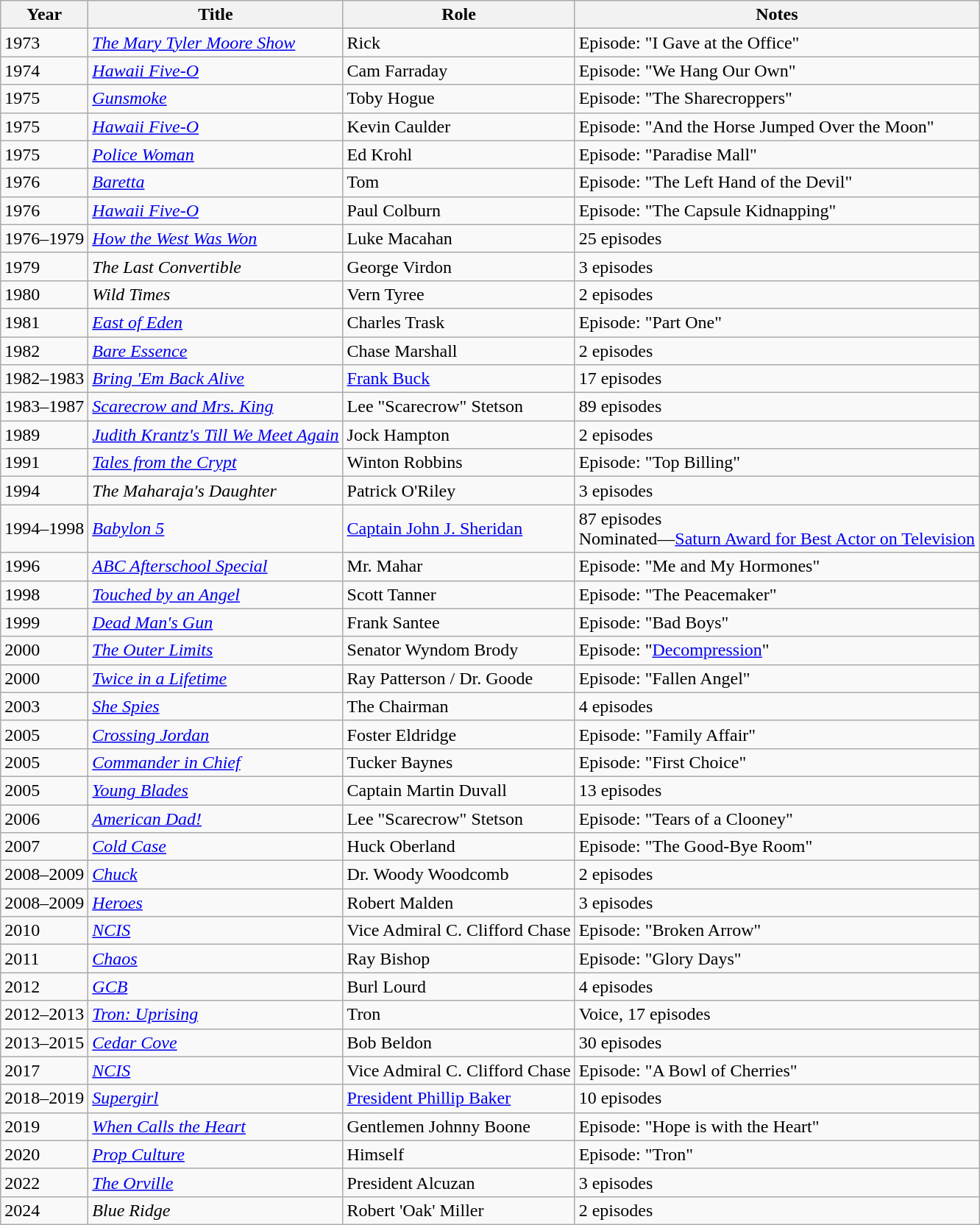<table class="wikitable sortable">
<tr>
<th>Year</th>
<th>Title</th>
<th>Role</th>
<th class="unsortable">Notes</th>
</tr>
<tr>
<td>1973</td>
<td data-sort-value="Mary Tyler Moore Show, The"><em><a href='#'>The Mary Tyler Moore Show</a></em></td>
<td>Rick</td>
<td>Episode: "I Gave at the Office"</td>
</tr>
<tr>
<td>1974</td>
<td><em><a href='#'>Hawaii Five-O</a></em></td>
<td>Cam Farraday</td>
<td>Episode: "We Hang Our Own"</td>
</tr>
<tr>
<td>1975</td>
<td><em><a href='#'>Gunsmoke</a></em></td>
<td>Toby Hogue</td>
<td>Episode: "The Sharecroppers"</td>
</tr>
<tr>
<td>1975</td>
<td><em><a href='#'>Hawaii Five-O</a></em></td>
<td>Kevin Caulder</td>
<td>Episode: "And the Horse Jumped Over the Moon"</td>
</tr>
<tr>
<td>1975</td>
<td><em><a href='#'>Police Woman</a></em></td>
<td>Ed Krohl</td>
<td>Episode: "Paradise Mall"</td>
</tr>
<tr>
<td>1976</td>
<td><em><a href='#'>Baretta</a></em></td>
<td>Tom</td>
<td>Episode: "The Left Hand of the Devil"</td>
</tr>
<tr>
<td>1976</td>
<td><em><a href='#'>Hawaii Five-O</a></em></td>
<td>Paul Colburn</td>
<td>Episode: "The Capsule Kidnapping"</td>
</tr>
<tr>
<td>1976–1979</td>
<td><em><a href='#'>How the West Was Won</a></em></td>
<td>Luke Macahan</td>
<td>25 episodes</td>
</tr>
<tr>
<td>1979</td>
<td data-sort-value="Last Convertible, The"><em>The Last Convertible</em></td>
<td>George Virdon</td>
<td>3 episodes</td>
</tr>
<tr>
<td>1980</td>
<td><em>Wild Times</em></td>
<td>Vern Tyree</td>
<td>2 episodes</td>
</tr>
<tr>
<td>1981</td>
<td><em><a href='#'>East of Eden</a></em></td>
<td>Charles Trask</td>
<td>Episode: "Part One"</td>
</tr>
<tr>
<td>1982</td>
<td><em><a href='#'>Bare Essence</a></em></td>
<td>Chase Marshall</td>
<td>2 episodes</td>
</tr>
<tr>
<td>1982–1983</td>
<td><em><a href='#'>Bring 'Em Back Alive</a></em></td>
<td><a href='#'>Frank Buck</a></td>
<td>17 episodes</td>
</tr>
<tr>
<td>1983–1987</td>
<td><em><a href='#'>Scarecrow and Mrs. King</a></em></td>
<td>Lee "Scarecrow" Stetson</td>
<td>89 episodes</td>
</tr>
<tr>
<td>1989</td>
<td><em><a href='#'>Judith Krantz's Till We Meet Again</a></em></td>
<td>Jock Hampton</td>
<td>2 episodes</td>
</tr>
<tr>
<td>1991</td>
<td><em><a href='#'>Tales from the Crypt</a></em></td>
<td>Winton Robbins</td>
<td>Episode: "Top Billing"</td>
</tr>
<tr>
<td>1994</td>
<td data-sort-value="Maharaja's Daughter, The"><em>The Maharaja's Daughter</em></td>
<td>Patrick O'Riley</td>
<td>3 episodes</td>
</tr>
<tr>
<td>1994–1998</td>
<td><em><a href='#'>Babylon 5</a></em></td>
<td><a href='#'>Captain John J. Sheridan</a></td>
<td>87 episodes<br>Nominated—<a href='#'>Saturn Award for Best Actor on Television</a></td>
</tr>
<tr>
<td>1996</td>
<td><em><a href='#'>ABC Afterschool Special</a></em></td>
<td>Mr. Mahar</td>
<td>Episode: "Me and My Hormones"</td>
</tr>
<tr>
<td>1998</td>
<td><em><a href='#'>Touched by an Angel</a></em></td>
<td>Scott Tanner</td>
<td>Episode: "The Peacemaker"</td>
</tr>
<tr>
<td>1999</td>
<td><em><a href='#'>Dead Man's Gun</a></em></td>
<td>Frank Santee</td>
<td>Episode: "Bad Boys"</td>
</tr>
<tr>
<td>2000</td>
<td data-sort-value="Outer Limits, The"><em><a href='#'>The Outer Limits</a></em></td>
<td>Senator Wyndom Brody</td>
<td>Episode: "<a href='#'>Decompression</a>"</td>
</tr>
<tr>
<td>2000</td>
<td><em><a href='#'>Twice in a Lifetime</a></em></td>
<td>Ray Patterson / Dr. Goode</td>
<td>Episode: "Fallen Angel"</td>
</tr>
<tr>
<td>2003</td>
<td><em><a href='#'>She Spies</a></em></td>
<td>The Chairman</td>
<td>4 episodes</td>
</tr>
<tr>
<td>2005</td>
<td><em><a href='#'>Crossing Jordan</a></em></td>
<td>Foster Eldridge</td>
<td>Episode: "Family Affair"</td>
</tr>
<tr>
<td>2005</td>
<td><em><a href='#'>Commander in Chief</a></em></td>
<td>Tucker Baynes</td>
<td>Episode: "First Choice"</td>
</tr>
<tr>
<td>2005</td>
<td><em><a href='#'>Young Blades</a></em></td>
<td>Captain Martin Duvall</td>
<td>13 episodes</td>
</tr>
<tr>
<td>2006</td>
<td><em><a href='#'>American Dad!</a></em></td>
<td>Lee "Scarecrow" Stetson</td>
<td>Episode: "Tears of a Clooney"</td>
</tr>
<tr>
<td>2007</td>
<td><em><a href='#'>Cold Case</a></em></td>
<td>Huck Oberland</td>
<td>Episode: "The Good-Bye Room"</td>
</tr>
<tr>
<td>2008–2009</td>
<td><em><a href='#'>Chuck</a></em></td>
<td>Dr. Woody Woodcomb</td>
<td>2 episodes</td>
</tr>
<tr>
<td>2008–2009</td>
<td><em><a href='#'>Heroes</a></em></td>
<td>Robert Malden</td>
<td>3 episodes</td>
</tr>
<tr>
<td>2010</td>
<td><em><a href='#'>NCIS</a></em></td>
<td>Vice Admiral C. Clifford Chase</td>
<td>Episode: "Broken Arrow"</td>
</tr>
<tr>
<td>2011</td>
<td><em><a href='#'>Chaos</a></em></td>
<td>Ray Bishop</td>
<td>Episode: "Glory Days"</td>
</tr>
<tr>
<td>2012</td>
<td><em><a href='#'>GCB</a></em></td>
<td>Burl Lourd</td>
<td>4 episodes</td>
</tr>
<tr>
<td>2012–2013</td>
<td><em><a href='#'>Tron: Uprising</a></em></td>
<td>Tron</td>
<td>Voice, 17 episodes</td>
</tr>
<tr>
<td>2013–2015</td>
<td><em><a href='#'>Cedar Cove</a></em></td>
<td>Bob Beldon</td>
<td>30 episodes</td>
</tr>
<tr>
<td>2017</td>
<td><em><a href='#'>NCIS</a></em></td>
<td>Vice Admiral C. Clifford Chase</td>
<td>Episode: "A Bowl of Cherries"</td>
</tr>
<tr>
<td>2018–2019</td>
<td><em><a href='#'>Supergirl</a></em></td>
<td><a href='#'>President Phillip Baker</a></td>
<td>10 episodes</td>
</tr>
<tr>
<td>2019</td>
<td><em><a href='#'>When Calls the Heart</a></em></td>
<td>Gentlemen Johnny Boone</td>
<td>Episode: "Hope is with the Heart"</td>
</tr>
<tr>
<td>2020</td>
<td><em><a href='#'>Prop Culture</a></em></td>
<td>Himself</td>
<td>Episode: "Tron"</td>
</tr>
<tr>
<td>2022</td>
<td data-sort-value="Orville, The"><em><a href='#'>The Orville</a></em></td>
<td>President Alcuzan</td>
<td>3 episodes</td>
</tr>
<tr>
<td>2024</td>
<td><em>Blue Ridge</em></td>
<td>Robert 'Oak' Miller</td>
<td>2 episodes</td>
</tr>
</table>
